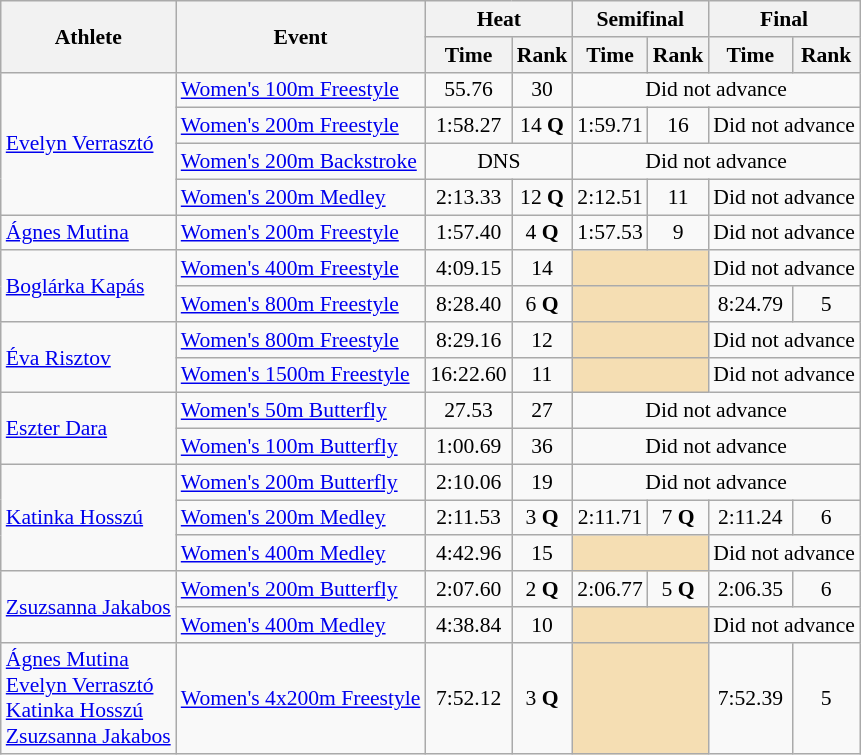<table class="wikitable" border="1" style="font-size:90%">
<tr>
<th rowspan=2>Athlete</th>
<th rowspan=2>Event</th>
<th colspan=2>Heat</th>
<th colspan=2>Semifinal</th>
<th colspan=2>Final</th>
</tr>
<tr>
<th>Time</th>
<th>Rank</th>
<th>Time</th>
<th>Rank</th>
<th>Time</th>
<th>Rank</th>
</tr>
<tr>
<td rowspan=4><a href='#'>Evelyn Verrasztó</a></td>
<td><a href='#'>Women's 100m Freestyle</a></td>
<td align=center>55.76</td>
<td align=center>30</td>
<td align=center colspan=4>Did not advance</td>
</tr>
<tr>
<td><a href='#'>Women's 200m Freestyle</a></td>
<td align=center>1:58.27</td>
<td align=center>14 <strong>Q</strong></td>
<td align=center>1:59.71</td>
<td align=center>16</td>
<td align=center colspan=2>Did not advance</td>
</tr>
<tr>
<td><a href='#'>Women's 200m Backstroke</a></td>
<td align=center colspan=2>DNS</td>
<td align=center colspan=4>Did not advance</td>
</tr>
<tr>
<td><a href='#'>Women's 200m Medley</a></td>
<td align=center>2:13.33</td>
<td align=center>12 <strong>Q</strong></td>
<td align=center>2:12.51</td>
<td align=center>11</td>
<td align=center colspan=2>Did not advance</td>
</tr>
<tr>
<td rowspan=1><a href='#'>Ágnes Mutina</a></td>
<td><a href='#'>Women's 200m Freestyle</a></td>
<td align=center>1:57.40</td>
<td align=center>4 <strong>Q</strong></td>
<td align=center>1:57.53</td>
<td align=center>9</td>
<td align=center colspan=2>Did not advance</td>
</tr>
<tr>
<td rowspan=2><a href='#'>Boglárka Kapás</a></td>
<td><a href='#'>Women's 400m Freestyle</a></td>
<td align=center>4:09.15</td>
<td align=center>14</td>
<td colspan= 2 bgcolor="wheat"></td>
<td align=center colspan=2>Did not advance</td>
</tr>
<tr>
<td><a href='#'>Women's 800m Freestyle</a></td>
<td align=center>8:28.40</td>
<td align=center>6 <strong>Q</strong></td>
<td colspan= 2 bgcolor="wheat"></td>
<td align=center>8:24.79</td>
<td align=center>5</td>
</tr>
<tr>
<td rowspan=2><a href='#'>Éva Risztov</a></td>
<td><a href='#'>Women's 800m Freestyle</a></td>
<td align=center>8:29.16</td>
<td align=center>12</td>
<td colspan= 2 bgcolor="wheat"></td>
<td align=center colspan=2>Did not advance</td>
</tr>
<tr>
<td><a href='#'>Women's 1500m Freestyle</a></td>
<td align=center>16:22.60</td>
<td align=center>11</td>
<td colspan= 2 bgcolor="wheat"></td>
<td align=center colspan=2>Did not advance</td>
</tr>
<tr>
<td rowspan=2><a href='#'>Eszter Dara</a></td>
<td><a href='#'>Women's 50m Butterfly</a></td>
<td align=center>27.53</td>
<td align=center>27</td>
<td align=center colspan=4>Did not advance</td>
</tr>
<tr>
<td><a href='#'>Women's 100m Butterfly</a></td>
<td align=center>1:00.69</td>
<td align=center>36</td>
<td align=center colspan=4>Did not advance</td>
</tr>
<tr>
<td rowspan=3><a href='#'>Katinka Hosszú</a></td>
<td><a href='#'>Women's 200m Butterfly</a></td>
<td align=center>2:10.06</td>
<td align=center>19</td>
<td align=center colspan=4>Did not advance</td>
</tr>
<tr>
<td><a href='#'>Women's 200m Medley</a></td>
<td align=center>2:11.53</td>
<td align=center>3 <strong>Q</strong></td>
<td align=center>2:11.71</td>
<td align=center>7 <strong>Q</strong></td>
<td align=center>2:11.24</td>
<td align=center>6</td>
</tr>
<tr>
<td><a href='#'>Women's 400m Medley</a></td>
<td align=center>4:42.96</td>
<td align=center>15</td>
<td colspan= 2 bgcolor="wheat"></td>
<td align=center colspan=2>Did not advance</td>
</tr>
<tr>
<td rowspan=2><a href='#'>Zsuzsanna Jakabos</a></td>
<td><a href='#'>Women's 200m Butterfly</a></td>
<td align=center>2:07.60</td>
<td align=center>2 <strong>Q</strong></td>
<td align=center>2:06.77</td>
<td align=center>5 <strong>Q</strong></td>
<td align=center>2:06.35</td>
<td align=center>6</td>
</tr>
<tr>
<td><a href='#'>Women's 400m Medley</a></td>
<td align=center>4:38.84</td>
<td align=center>10</td>
<td colspan= 2 bgcolor="wheat"></td>
<td align=center colspan=2>Did not advance</td>
</tr>
<tr>
<td><a href='#'>Ágnes Mutina</a><br><a href='#'>Evelyn Verrasztó</a><br><a href='#'>Katinka Hosszú</a><br><a href='#'>Zsuzsanna Jakabos</a></td>
<td><a href='#'>Women's 4x200m Freestyle</a></td>
<td align=center>7:52.12</td>
<td align=center>3 <strong>Q</strong></td>
<td colspan= 2 bgcolor="wheat"></td>
<td align=center>7:52.39</td>
<td align=center>5</td>
</tr>
</table>
